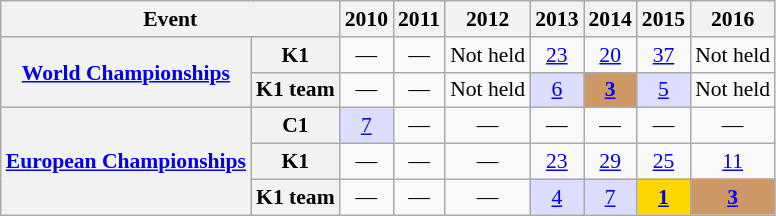<table class="wikitable plainrowheaders" style=font-size:90%>
<tr>
<th scope="col" colspan=2>Event</th>
<th scope="col">2010</th>
<th scope="col">2011</th>
<th scope="col">2012</th>
<th scope="col">2013</th>
<th scope="col">2014</th>
<th scope="col">2015</th>
<th scope="col">2016</th>
</tr>
<tr style="text-align:center;">
<th scope="row" rowspan=2><a href='#'>World Championships</a></th>
<th scope="row">K1</th>
<td>—</td>
<td>—</td>
<td>Not held</td>
<td><a href='#'>23</a></td>
<td><a href='#'>20</a></td>
<td><a href='#'>37</a></td>
<td>Not held</td>
</tr>
<tr style="text-align:center;">
<th scope="row">K1 team</th>
<td>—</td>
<td>—</td>
<td>Not held</td>
<td style="background:#ddf;"><a href='#'>6</a></td>
<td style="background:#cc9966;"><a href='#'><strong>3</strong></a></td>
<td style="background:#ddf;"><a href='#'>5</a></td>
<td>Not held</td>
</tr>
<tr style="text-align:center;">
<th scope="row" rowspan=3><a href='#'>European Championships</a></th>
<th scope="row">C1</th>
<td style="background:#ddf;"><a href='#'>7</a></td>
<td>—</td>
<td>—</td>
<td>—</td>
<td>—</td>
<td>—</td>
<td>—</td>
</tr>
<tr style="text-align:center;">
<th scope="row">K1</th>
<td>—</td>
<td>—</td>
<td>—</td>
<td><a href='#'>23</a></td>
<td><a href='#'>29</a></td>
<td><a href='#'>25</a></td>
<td><a href='#'>11</a></td>
</tr>
<tr style="text-align:center;">
<th scope="row">K1 team</th>
<td>—</td>
<td>—</td>
<td>—</td>
<td style="background:#ddf;"><a href='#'>4</a></td>
<td style="background:#ddf;"><a href='#'>7</a></td>
<td style="background:gold;"><a href='#'><strong>1</strong></a></td>
<td style="background:#cc9966;"><a href='#'><strong>3</strong></a></td>
</tr>
</table>
